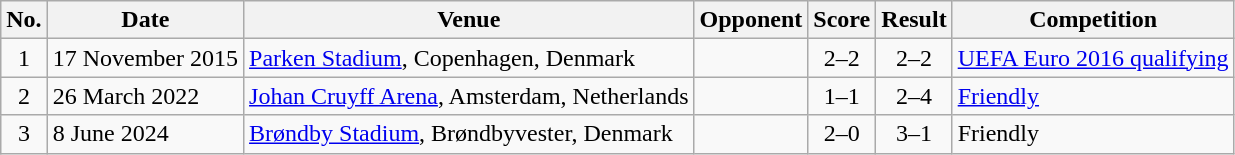<table class="wikitable sortable">
<tr>
<th scope="col">No.</th>
<th scope="col">Date</th>
<th scope="col">Venue</th>
<th scope="col">Opponent</th>
<th scope="col">Score</th>
<th scope="col">Result</th>
<th scope="col">Competition</th>
</tr>
<tr>
<td align="center">1</td>
<td>17 November 2015</td>
<td><a href='#'>Parken Stadium</a>, Copenhagen, Denmark</td>
<td></td>
<td align="center">2–2</td>
<td align="center">2–2</td>
<td><a href='#'>UEFA Euro 2016 qualifying</a></td>
</tr>
<tr>
<td align="center">2</td>
<td>26 March 2022</td>
<td><a href='#'>Johan Cruyff Arena</a>, Amsterdam, Netherlands</td>
<td></td>
<td align="center">1–1</td>
<td align="center">2–4</td>
<td><a href='#'>Friendly</a></td>
</tr>
<tr>
<td align="center">3</td>
<td>8 June 2024</td>
<td><a href='#'>Brøndby Stadium</a>, Brøndbyvester, Denmark</td>
<td></td>
<td align="center">2–0</td>
<td align="center">3–1</td>
<td>Friendly</td>
</tr>
</table>
